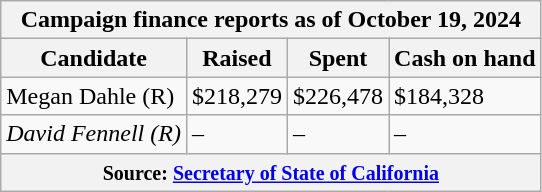<table class="wikitable sortable">
<tr>
<th colspan=4>Campaign finance reports as of October 19, 2024</th>
</tr>
<tr style="text-align:center;">
<th>Candidate</th>
<th>Raised</th>
<th>Spent</th>
<th>Cash on hand</th>
</tr>
<tr>
<td>Megan Dahle (R)</td>
<td>$218,279</td>
<td>$226,478</td>
<td>$184,328</td>
</tr>
<tr>
<td><em>David Fennell (R)</em></td>
<td>–</td>
<td>–</td>
<td>–</td>
</tr>
<tr>
<th colspan="4"><small>Source: <a href='#'>Secretary of State of California</a></small></th>
</tr>
</table>
